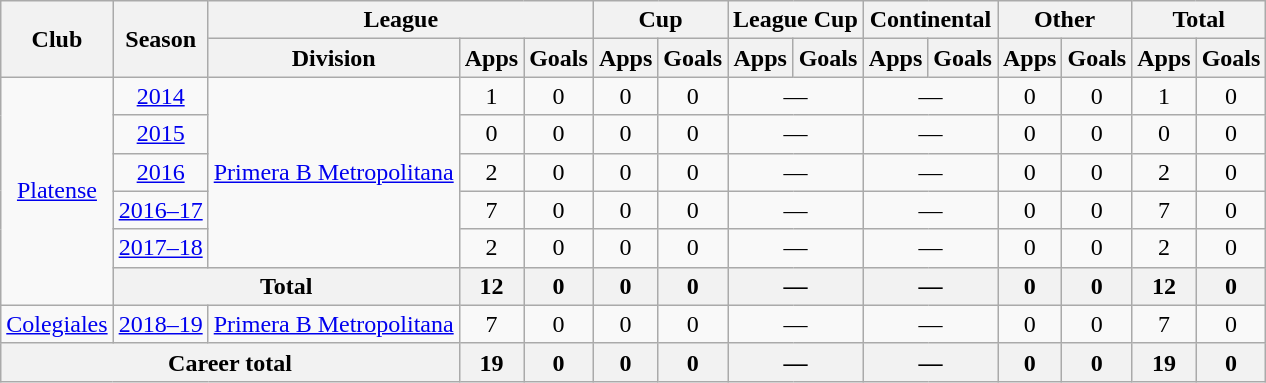<table class="wikitable" style="text-align:center">
<tr>
<th rowspan="2">Club</th>
<th rowspan="2">Season</th>
<th colspan="3">League</th>
<th colspan="2">Cup</th>
<th colspan="2">League Cup</th>
<th colspan="2">Continental</th>
<th colspan="2">Other</th>
<th colspan="2">Total</th>
</tr>
<tr>
<th>Division</th>
<th>Apps</th>
<th>Goals</th>
<th>Apps</th>
<th>Goals</th>
<th>Apps</th>
<th>Goals</th>
<th>Apps</th>
<th>Goals</th>
<th>Apps</th>
<th>Goals</th>
<th>Apps</th>
<th>Goals</th>
</tr>
<tr>
<td rowspan="6"><a href='#'>Platense</a></td>
<td><a href='#'>2014</a></td>
<td rowspan="5"><a href='#'>Primera B Metropolitana</a></td>
<td>1</td>
<td>0</td>
<td>0</td>
<td>0</td>
<td colspan="2">—</td>
<td colspan="2">—</td>
<td>0</td>
<td>0</td>
<td>1</td>
<td>0</td>
</tr>
<tr>
<td><a href='#'>2015</a></td>
<td>0</td>
<td>0</td>
<td>0</td>
<td>0</td>
<td colspan="2">—</td>
<td colspan="2">—</td>
<td>0</td>
<td>0</td>
<td>0</td>
<td>0</td>
</tr>
<tr>
<td><a href='#'>2016</a></td>
<td>2</td>
<td>0</td>
<td>0</td>
<td>0</td>
<td colspan="2">—</td>
<td colspan="2">—</td>
<td>0</td>
<td>0</td>
<td>2</td>
<td>0</td>
</tr>
<tr>
<td><a href='#'>2016–17</a></td>
<td>7</td>
<td>0</td>
<td>0</td>
<td>0</td>
<td colspan="2">—</td>
<td colspan="2">—</td>
<td>0</td>
<td>0</td>
<td>7</td>
<td>0</td>
</tr>
<tr>
<td><a href='#'>2017–18</a></td>
<td>2</td>
<td>0</td>
<td>0</td>
<td>0</td>
<td colspan="2">—</td>
<td colspan="2">—</td>
<td>0</td>
<td>0</td>
<td>2</td>
<td>0</td>
</tr>
<tr>
<th colspan="2">Total</th>
<th>12</th>
<th>0</th>
<th>0</th>
<th>0</th>
<th colspan="2">—</th>
<th colspan="2">—</th>
<th>0</th>
<th>0</th>
<th>12</th>
<th>0</th>
</tr>
<tr>
<td rowspan="1"><a href='#'>Colegiales</a></td>
<td><a href='#'>2018–19</a></td>
<td rowspan="1"><a href='#'>Primera B Metropolitana</a></td>
<td>7</td>
<td>0</td>
<td>0</td>
<td>0</td>
<td colspan="2">—</td>
<td colspan="2">—</td>
<td>0</td>
<td>0</td>
<td>7</td>
<td>0</td>
</tr>
<tr>
<th colspan="3">Career total</th>
<th>19</th>
<th>0</th>
<th>0</th>
<th>0</th>
<th colspan="2">—</th>
<th colspan="2">—</th>
<th>0</th>
<th>0</th>
<th>19</th>
<th>0</th>
</tr>
</table>
